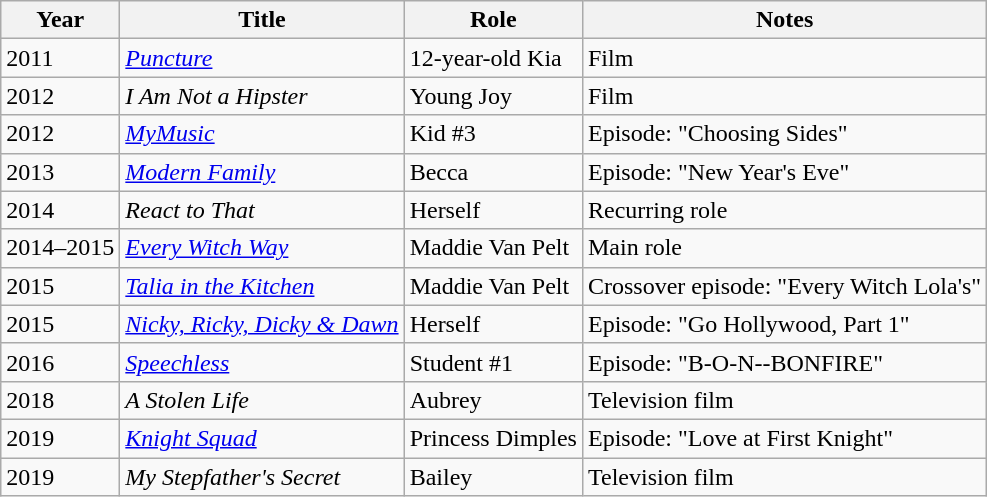<table class="wikitable sortable">
<tr>
<th>Year</th>
<th>Title</th>
<th>Role</th>
<th class="unsortable">Notes</th>
</tr>
<tr>
<td>2011</td>
<td><em><a href='#'>Puncture</a></em></td>
<td>12-year-old Kia</td>
<td>Film</td>
</tr>
<tr>
<td>2012</td>
<td><em>I Am Not a Hipster</em></td>
<td>Young Joy</td>
<td>Film</td>
</tr>
<tr>
<td>2012</td>
<td><em><a href='#'>MyMusic</a></em></td>
<td>Kid #3</td>
<td>Episode: "Choosing Sides"</td>
</tr>
<tr>
<td>2013</td>
<td><em><a href='#'>Modern Family</a></em></td>
<td>Becca</td>
<td>Episode: "New Year's Eve"</td>
</tr>
<tr>
<td>2014</td>
<td><em>React to That</em></td>
<td>Herself</td>
<td>Recurring role</td>
</tr>
<tr>
<td>2014–2015</td>
<td><em><a href='#'>Every Witch Way</a></em></td>
<td>Maddie Van Pelt</td>
<td>Main role</td>
</tr>
<tr>
<td>2015</td>
<td><em><a href='#'>Talia in the Kitchen</a></em></td>
<td>Maddie Van Pelt</td>
<td>Crossover episode: "Every Witch Lola's"</td>
</tr>
<tr>
<td>2015</td>
<td><em><a href='#'>Nicky, Ricky, Dicky & Dawn</a></em></td>
<td>Herself</td>
<td>Episode: "Go Hollywood, Part 1"</td>
</tr>
<tr>
<td>2016</td>
<td><em><a href='#'>Speechless</a></em></td>
<td>Student #1</td>
<td>Episode: "B-O-N--BONFIRE"</td>
</tr>
<tr>
<td>2018</td>
<td><em>A Stolen Life</em></td>
<td>Aubrey</td>
<td>Television film</td>
</tr>
<tr>
<td>2019</td>
<td><em><a href='#'>Knight Squad</a></em></td>
<td>Princess Dimples</td>
<td>Episode: "Love at First Knight"</td>
</tr>
<tr>
<td>2019</td>
<td><em>My Stepfather's Secret</em></td>
<td>Bailey</td>
<td>Television film</td>
</tr>
</table>
